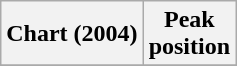<table class="wikitable sortable plainrowheaders" style="text-align:center">
<tr>
<th scope="col">Chart (2004)</th>
<th scope="col">Peak<br> position</th>
</tr>
<tr>
</tr>
</table>
